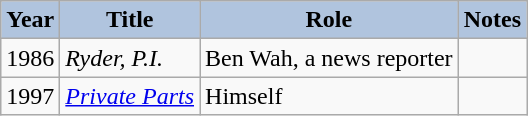<table class="wikitable">
<tr>
<th style="background:#B0C4DE;">Year</th>
<th style="background:#B0C4DE;">Title</th>
<th style="background:#B0C4DE;">Role</th>
<th style="background:#B0C4DE;">Notes</th>
</tr>
<tr>
<td>1986</td>
<td><em>Ryder, P.I.</em></td>
<td>Ben Wah, a news reporter</td>
<td></td>
</tr>
<tr>
<td>1997</td>
<td><em><a href='#'>Private Parts</a></em></td>
<td>Himself</td>
<td></td>
</tr>
</table>
